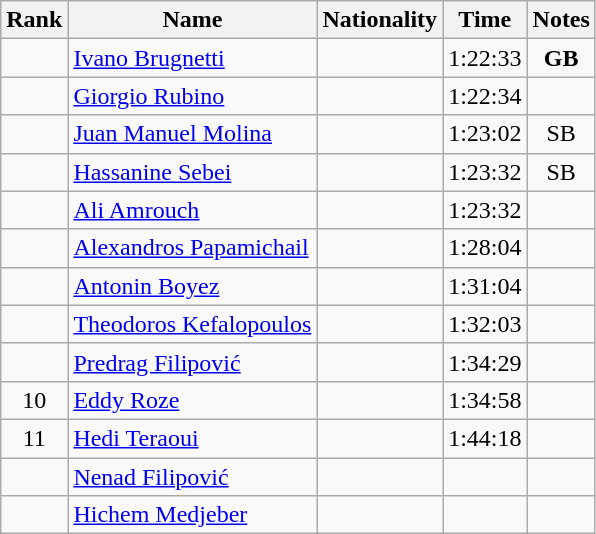<table class="wikitable sortable" style="text-align:center">
<tr>
<th>Rank</th>
<th>Name</th>
<th>Nationality</th>
<th>Time</th>
<th>Notes</th>
</tr>
<tr>
<td></td>
<td align=left><a href='#'>Ivano Brugnetti</a></td>
<td align=left></td>
<td>1:22:33</td>
<td><strong>GB</strong></td>
</tr>
<tr>
<td></td>
<td align=left><a href='#'>Giorgio Rubino</a></td>
<td align=left></td>
<td>1:22:34</td>
<td></td>
</tr>
<tr>
<td></td>
<td align=left><a href='#'>Juan Manuel Molina</a></td>
<td align=left></td>
<td>1:23:02</td>
<td>SB</td>
</tr>
<tr>
<td></td>
<td align=left><a href='#'>Hassanine Sebei</a></td>
<td align=left></td>
<td>1:23:32</td>
<td>SB</td>
</tr>
<tr>
<td></td>
<td align=left><a href='#'>Ali Amrouch</a></td>
<td align=left></td>
<td>1:23:32</td>
<td></td>
</tr>
<tr>
<td></td>
<td align=left><a href='#'>Alexandros Papamichail</a></td>
<td align=left></td>
<td>1:28:04</td>
<td></td>
</tr>
<tr>
<td></td>
<td align=left><a href='#'>Antonin Boyez</a></td>
<td align=left></td>
<td>1:31:04</td>
<td></td>
</tr>
<tr>
<td></td>
<td align=left><a href='#'>Theodoros Kefalopoulos</a></td>
<td align=left></td>
<td>1:32:03</td>
<td></td>
</tr>
<tr>
<td></td>
<td align=left><a href='#'>Predrag Filipović</a></td>
<td align=left></td>
<td>1:34:29</td>
<td></td>
</tr>
<tr>
<td>10</td>
<td align=left><a href='#'>Eddy Roze</a></td>
<td align=left></td>
<td>1:34:58</td>
<td></td>
</tr>
<tr>
<td>11</td>
<td align=left><a href='#'>Hedi Teraoui</a></td>
<td align=left></td>
<td>1:44:18</td>
<td></td>
</tr>
<tr>
<td></td>
<td align=left><a href='#'>Nenad Filipović</a></td>
<td align=left></td>
<td></td>
<td></td>
</tr>
<tr>
<td></td>
<td align=left><a href='#'>Hichem Medjeber</a></td>
<td align=left></td>
<td></td>
<td></td>
</tr>
</table>
